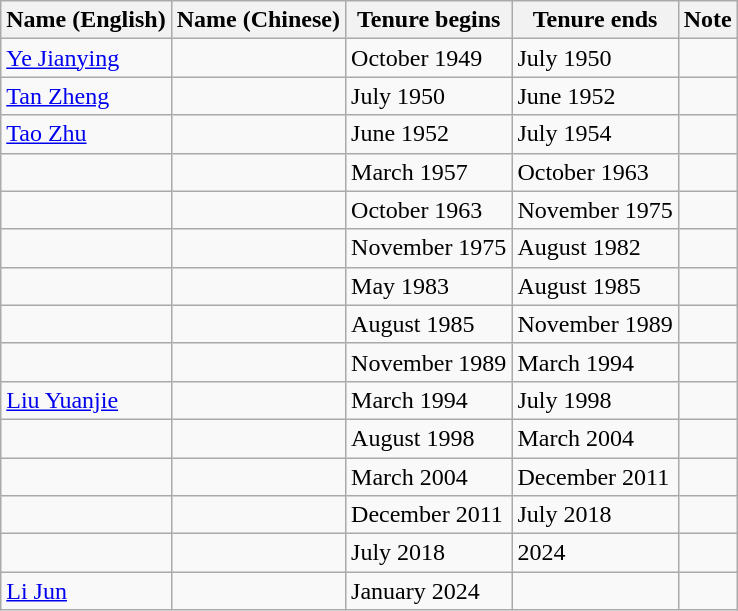<table class="wikitable">
<tr>
<th>Name (English)</th>
<th>Name (Chinese)</th>
<th>Tenure begins</th>
<th>Tenure ends</th>
<th>Note</th>
</tr>
<tr>
<td><a href='#'>Ye Jianying</a></td>
<td></td>
<td>October 1949</td>
<td>July 1950</td>
<td></td>
</tr>
<tr>
<td><a href='#'>Tan Zheng</a></td>
<td></td>
<td>July 1950</td>
<td>June 1952</td>
<td></td>
</tr>
<tr>
<td><a href='#'>Tao Zhu</a></td>
<td></td>
<td>June 1952</td>
<td>July 1954</td>
<td></td>
</tr>
<tr>
<td></td>
<td></td>
<td>March 1957</td>
<td>October 1963</td>
<td></td>
</tr>
<tr>
<td></td>
<td></td>
<td>October 1963</td>
<td>November 1975</td>
<td></td>
</tr>
<tr>
<td></td>
<td></td>
<td>November 1975</td>
<td>August 1982</td>
<td></td>
</tr>
<tr>
<td></td>
<td></td>
<td>May 1983</td>
<td>August 1985</td>
<td></td>
</tr>
<tr>
<td></td>
<td></td>
<td>August 1985</td>
<td>November 1989</td>
<td></td>
</tr>
<tr>
<td></td>
<td></td>
<td>November 1989</td>
<td>March 1994</td>
<td></td>
</tr>
<tr>
<td><a href='#'>Liu Yuanjie</a></td>
<td></td>
<td>March 1994</td>
<td>July 1998</td>
<td></td>
</tr>
<tr>
<td></td>
<td></td>
<td>August 1998</td>
<td>March 2004</td>
<td></td>
</tr>
<tr>
<td></td>
<td></td>
<td>March 2004</td>
<td>December 2011</td>
<td></td>
</tr>
<tr>
<td></td>
<td></td>
<td>December 2011</td>
<td>July 2018</td>
<td></td>
</tr>
<tr>
<td></td>
<td></td>
<td>July 2018</td>
<td>2024</td>
<td></td>
</tr>
<tr>
<td><a href='#'>Li Jun</a></td>
<td></td>
<td>January 2024</td>
<td></td>
<td></td>
</tr>
</table>
